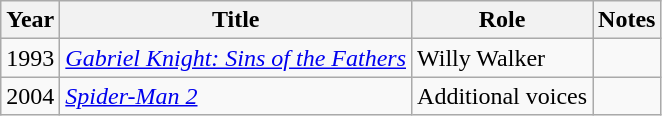<table class="wikitable sortable">
<tr>
<th>Year</th>
<th>Title</th>
<th>Role</th>
<th>Notes</th>
</tr>
<tr>
<td>1993</td>
<td><em><a href='#'>Gabriel Knight: Sins of the Fathers</a></em></td>
<td>Willy Walker</td>
<td></td>
</tr>
<tr>
<td>2004</td>
<td><em><a href='#'>Spider-Man 2</a></em></td>
<td>Additional voices</td>
<td></td>
</tr>
</table>
